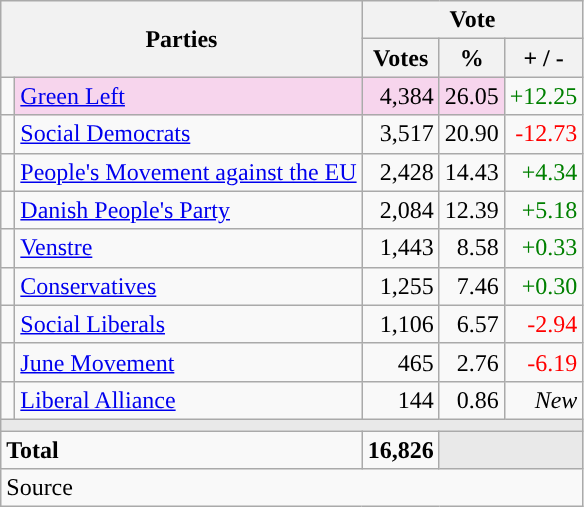<table class="wikitable" style="text-align:right;">
<tr>
<th style="text-align:centre;" rowspan="2" colspan="2" width="225">Parties</th>
<th colspan="3">Vote</th>
</tr>
<tr>
<th width="15">Votes</th>
<th width="15">%</th>
<th width="15">+ / -</th>
</tr>
<tr>
<td width="2" style="color:inherit;background:"></td>
<td bgcolor=#f7d5ed   align="left"><a href='#'>Green Left</a></td>
<td bgcolor=#f7d5ed>4,384</td>
<td bgcolor=#f7d5ed>26.05</td>
<td style=color:green;>+12.25</td>
</tr>
<tr>
<td width="2" style="color:inherit;background:"></td>
<td align="left"><a href='#'>Social Democrats</a></td>
<td>3,517</td>
<td>20.90</td>
<td style=color:red;>-12.73</td>
</tr>
<tr>
<td width="2" style="color:inherit;background:"></td>
<td align="left"><a href='#'>People's Movement against the EU</a></td>
<td>2,428</td>
<td>14.43</td>
<td style=color:green;>+4.34</td>
</tr>
<tr>
<td width="2" style="color:inherit;background:"></td>
<td align="left"><a href='#'>Danish People's Party</a></td>
<td>2,084</td>
<td>12.39</td>
<td style=color:green;>+5.18</td>
</tr>
<tr>
<td width="2" style="color:inherit;background:"></td>
<td align="left"><a href='#'>Venstre</a></td>
<td>1,443</td>
<td>8.58</td>
<td style=color:green;>+0.33</td>
</tr>
<tr>
<td width="2" style="color:inherit;background:"></td>
<td align="left"><a href='#'>Conservatives</a></td>
<td>1,255</td>
<td>7.46</td>
<td style=color:green;>+0.30</td>
</tr>
<tr>
<td width="2" style="color:inherit;background:"></td>
<td align="left"><a href='#'>Social Liberals</a></td>
<td>1,106</td>
<td>6.57</td>
<td style=color:red;>-2.94</td>
</tr>
<tr>
<td width="2" style="color:inherit;background:"></td>
<td align="left"><a href='#'>June Movement</a></td>
<td>465</td>
<td>2.76</td>
<td style=color:red;>-6.19</td>
</tr>
<tr>
<td width="2" style="color:inherit;background:"></td>
<td align="left"><a href='#'>Liberal Alliance</a></td>
<td>144</td>
<td>0.86</td>
<td><em>New</em></td>
</tr>
<tr>
<td colspan="7" bgcolor="#E9E9E9"></td>
</tr>
<tr>
<td align="left" colspan="2"><strong>Total</strong></td>
<td><strong>16,826</strong></td>
<td bgcolor="#E9E9E9" colspan="2"></td>
</tr>
<tr>
<td align="left" colspan="6">Source</td>
</tr>
</table>
